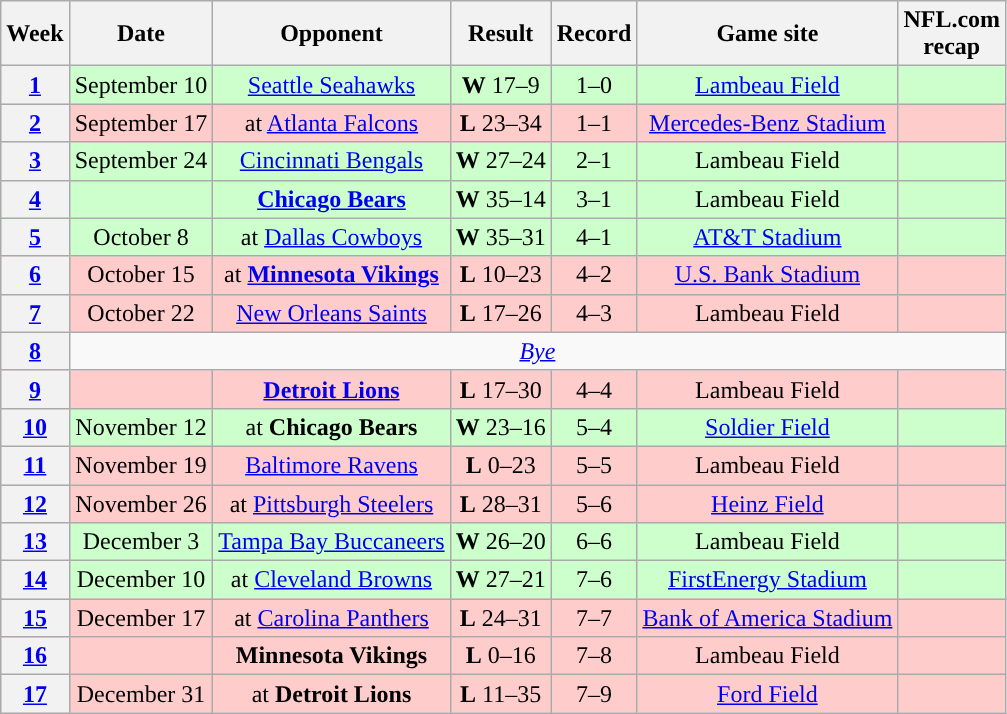<table class="wikitable" style="text-align:center">
<tr>
<th>Week</th>
<th>Date</th>
<th>Opponent</th>
<th>Result</th>
<th>Record</th>
<th>Game site</th>
<th>NFL.com<br>recap</th>
</tr>
<tr bgcolor=ccffcc>
<th><a href='#'>1</a></th>
<td>September 10</td>
<td><a href='#'>Seattle Seahawks</a></td>
<td><strong>W</strong> 17–9</td>
<td>1–0</td>
<td><a href='#'>Lambeau Field</a></td>
<td></td>
</tr>
<tr bgcolor=ffcccc>
<th><a href='#'>2</a></th>
<td>September 17</td>
<td>at <a href='#'>Atlanta Falcons</a></td>
<td><strong>L</strong> 23–34</td>
<td>1–1</td>
<td><a href='#'>Mercedes-Benz Stadium</a></td>
<td></td>
</tr>
<tr bgcolor=ccffcc>
<th><a href='#'>3</a></th>
<td>September 24</td>
<td><a href='#'>Cincinnati Bengals</a></td>
<td><strong>W</strong> 27–24 </td>
<td>2–1</td>
<td>Lambeau Field</td>
<td></td>
</tr>
<tr bgcolor=ccffcc>
<th><a href='#'>4</a></th>
<td></td>
<td><strong><a href='#'>Chicago Bears</a></strong></td>
<td><strong>W</strong> 35–14</td>
<td>3–1</td>
<td>Lambeau Field</td>
<td></td>
</tr>
<tr bgcolor=ccffcc>
<th><a href='#'>5</a></th>
<td>October 8</td>
<td>at <a href='#'>Dallas Cowboys</a></td>
<td><strong>W</strong> 35–31</td>
<td>4–1</td>
<td><a href='#'>AT&T Stadium</a></td>
<td></td>
</tr>
<tr bgcolor=ffcccc>
<th><a href='#'>6</a></th>
<td>October 15</td>
<td>at <strong><a href='#'>Minnesota Vikings</a></strong></td>
<td><strong>L</strong> 10–23</td>
<td>4–2</td>
<td><a href='#'>U.S. Bank Stadium</a></td>
<td></td>
</tr>
<tr bgcolor=ffcccc>
<th><a href='#'>7</a></th>
<td>October 22</td>
<td><a href='#'>New Orleans Saints</a></td>
<td><strong>L</strong> 17–26</td>
<td>4–3</td>
<td>Lambeau Field</td>
<td></td>
</tr>
<tr>
<th><a href='#'>8</a></th>
<td colspan=6><em><a href='#'>Bye</a></em></td>
</tr>
<tr bgcolor=ffcccc>
<th><a href='#'>9</a></th>
<td></td>
<td><strong><a href='#'>Detroit Lions</a></strong></td>
<td><strong>L</strong> 17–30</td>
<td>4–4</td>
<td>Lambeau Field</td>
<td></td>
</tr>
<tr bgcolor=ccffcc>
<th><a href='#'>10</a></th>
<td>November 12</td>
<td>at <strong>Chicago Bears</strong></td>
<td><strong>W</strong> 23–16</td>
<td>5–4</td>
<td><a href='#'>Soldier Field</a></td>
<td></td>
</tr>
<tr bgcolor=ffcccc>
<th><a href='#'>11</a></th>
<td>November 19</td>
<td><a href='#'>Baltimore Ravens</a></td>
<td><strong>L</strong> 0–23</td>
<td>5–5</td>
<td>Lambeau Field</td>
<td></td>
</tr>
<tr bgcolor=ffcccc>
<th><a href='#'>12</a></th>
<td>November 26</td>
<td>at <a href='#'>Pittsburgh Steelers</a></td>
<td><strong>L</strong> 28–31</td>
<td>5–6</td>
<td><a href='#'>Heinz Field</a></td>
<td></td>
</tr>
<tr bgcolor=ccffcc>
<th><a href='#'>13</a></th>
<td>December 3</td>
<td><a href='#'>Tampa Bay Buccaneers</a></td>
<td><strong>W</strong> 26–20 </td>
<td>6–6</td>
<td>Lambeau Field</td>
<td></td>
</tr>
<tr bgcolor=ccffcc>
<th><a href='#'>14</a></th>
<td>December 10</td>
<td>at <a href='#'>Cleveland Browns</a></td>
<td><strong>W</strong> 27–21 </td>
<td>7–6</td>
<td><a href='#'>FirstEnergy Stadium</a></td>
<td></td>
</tr>
<tr bgcolor=ffcccc>
<th><a href='#'>15</a></th>
<td>December 17</td>
<td>at <a href='#'>Carolina Panthers</a></td>
<td><strong>L</strong> 24–31</td>
<td>7–7</td>
<td><a href='#'>Bank of America Stadium</a></td>
<td></td>
</tr>
<tr bgcolor=ffcccc>
<th><a href='#'>16</a></th>
<td></td>
<td><strong>Minnesota Vikings</strong></td>
<td><strong>L</strong> 0–16</td>
<td>7–8</td>
<td>Lambeau Field</td>
<td></td>
</tr>
<tr bgcolor=ffcccc>
<th><a href='#'>17</a></th>
<td>December 31</td>
<td>at <strong>Detroit Lions</strong></td>
<td><strong>L</strong> 11–35</td>
<td>7–9</td>
<td><a href='#'>Ford Field</a></td>
<td></td>
</tr>
</table>
